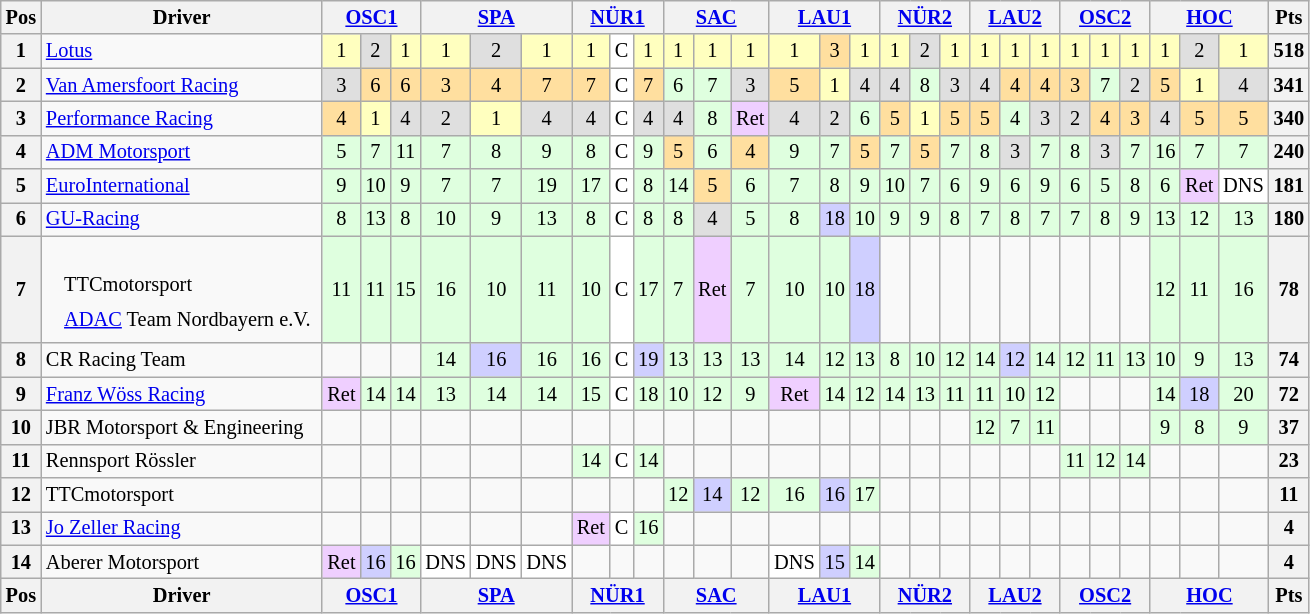<table align=left| class="wikitable" style="font-size: 85%; text-align: center">
<tr valign="top">
<th valign=middle>Pos</th>
<th valign=middle>Driver</th>
<th colspan=3><a href='#'>OSC1</a></th>
<th colspan=3><a href='#'>SPA</a></th>
<th colspan=3><a href='#'>NÜR1</a></th>
<th colspan=3><a href='#'>SAC</a></th>
<th colspan=3><a href='#'>LAU1</a></th>
<th colspan=3><a href='#'>NÜR2</a></th>
<th colspan=3><a href='#'>LAU2</a></th>
<th colspan=3><a href='#'>OSC2</a></th>
<th colspan=3><a href='#'>HOC</a></th>
<th valign="middle">Pts</th>
</tr>
<tr>
<th>1</th>
<td align=left> <a href='#'>Lotus</a></td>
<td style="background:#FFFFBF;">1</td>
<td style="background:#DFDFDF;">2</td>
<td style="background:#FFFFBF;">1</td>
<td style="background:#FFFFBF;">1</td>
<td style="background:#DFDFDF;">2</td>
<td style="background:#FFFFBF;">1</td>
<td style="background:#FFFFBF;">1</td>
<td style="background:#FFFFFF;">C</td>
<td style="background:#FFFFBF;">1</td>
<td style="background:#FFFFBF;">1</td>
<td style="background:#FFFFBF;">1</td>
<td style="background:#FFFFBF;">1</td>
<td style="background:#FFFFBF;">1</td>
<td style="background:#FFDF9F;">3</td>
<td style="background:#FFFFBF;">1</td>
<td style="background:#FFFFBF;">1</td>
<td style="background:#DFDFDF;">2</td>
<td style="background:#FFFFBF;">1</td>
<td style="background:#FFFFBF;">1</td>
<td style="background:#FFFFBF;">1</td>
<td style="background:#FFFFBF;">1</td>
<td style="background:#FFFFBF;">1</td>
<td style="background:#FFFFBF;">1</td>
<td style="background:#FFFFBF;">1</td>
<td style="background:#FFFFBF;">1</td>
<td style="background:#DFDFDF;">2</td>
<td style="background:#FFFFBF;">1</td>
<th>518</th>
</tr>
<tr>
<th>2</th>
<td align=left> <a href='#'>Van Amersfoort Racing</a></td>
<td style="background:#DFDFDF;">3</td>
<td style="background:#FFDF9F;">6</td>
<td style="background:#FFDF9F;">6</td>
<td style="background:#FFDF9F;">3</td>
<td style="background:#FFDF9F;">4</td>
<td style="background:#FFDF9F;">7</td>
<td style="background:#FFDF9F;">7</td>
<td style="background:#FFFFFF;">C</td>
<td style="background:#FFDF9F;">7</td>
<td style="background:#DFFFDF;">6</td>
<td style="background:#DFFFDF;">7</td>
<td style="background:#DFDFDF;">3</td>
<td style="background:#FFDF9F;">5</td>
<td style="background:#FFFFBF;">1</td>
<td style="background:#DFDFDF;">4</td>
<td style="background:#DFDFDF;">4</td>
<td style="background:#DFFFDF;">8</td>
<td style="background:#DFDFDF;">3</td>
<td style="background:#DFDFDF;">4</td>
<td style="background:#FFDF9F;">4</td>
<td style="background:#FFDF9F;">4</td>
<td style="background:#FFDF9F;">3</td>
<td style="background:#DFFFDF;">7</td>
<td style="background:#DFDFDF;">2</td>
<td style="background:#FFDF9F;">5</td>
<td style="background:#FFFFBF;">1</td>
<td style="background:#DFDFDF;">4</td>
<th>341</th>
</tr>
<tr>
<th>3</th>
<td align=left> <a href='#'>Performance Racing</a></td>
<td style="background:#FFDF9F;">4</td>
<td style="background:#FFFFBF;">1</td>
<td style="background:#DFDFDF;">4</td>
<td style="background:#DFDFDF;">2</td>
<td style="background:#FFFFBF;">1</td>
<td style="background:#DFDFDF;">4</td>
<td style="background:#DFDFDF;">4</td>
<td style="background:#FFFFFF;">C</td>
<td style="background:#DFDFDF;">4</td>
<td style="background:#DFDFDF;">4</td>
<td style="background:#DFFFDF;">8</td>
<td style="background:#EFCFFF;">Ret</td>
<td style="background:#DFDFDF;">4</td>
<td style="background:#DFDFDF;">2</td>
<td style="background:#DFFFDF;">6</td>
<td style="background:#FFDF9F;">5</td>
<td style="background:#FFFFBF;">1</td>
<td style="background:#FFDF9F;">5</td>
<td style="background:#FFDF9F;">5</td>
<td style="background:#DFFFDF;">4</td>
<td style="background:#DFDFDF;">3</td>
<td style="background:#DFDFDF;">2</td>
<td style="background:#FFDF9F;">4</td>
<td style="background:#FFDF9F;">3</td>
<td style="background:#DFDFDF;">4</td>
<td style="background:#FFDF9F;">5</td>
<td style="background:#FFDF9F;">5</td>
<th>340</th>
</tr>
<tr>
<th>4</th>
<td align=left> <a href='#'>ADM Motorsport</a></td>
<td style="background:#DFFFDF;">5</td>
<td style="background:#DFFFDF;">7</td>
<td style="background:#DFFFDF;">11</td>
<td style="background:#DFFFDF;">7</td>
<td style="background:#DFFFDF;">8</td>
<td style="background:#DFFFDF;">9</td>
<td style="background:#DFFFDF;">8</td>
<td style="background:#FFFFFF;">C</td>
<td style="background:#DFFFDF;">9</td>
<td style="background:#FFDF9F;">5</td>
<td style="background:#DFFFDF;">6</td>
<td style="background:#FFDF9F;">4</td>
<td style="background:#DFFFDF;">9</td>
<td style="background:#DFFFDF;">7</td>
<td style="background:#FFDF9F;">5</td>
<td style="background:#DFFFDF;">7</td>
<td style="background:#FFDF9F;">5</td>
<td style="background:#DFFFDF;">7</td>
<td style="background:#DFFFDF;">8</td>
<td style="background:#DFDFDF;">3</td>
<td style="background:#DFFFDF;">7</td>
<td style="background:#DFFFDF;">8</td>
<td style="background:#DFDFDF;">3</td>
<td style="background:#DFFFDF;">7</td>
<td style="background:#DFFFDF;">16</td>
<td style="background:#DFFFDF;">7</td>
<td style="background:#DFFFDF;">7</td>
<th>240</th>
</tr>
<tr>
<th>5</th>
<td align=left> <a href='#'>EuroInternational</a></td>
<td style="background:#DFFFDF;">9</td>
<td style="background:#DFFFDF;">10</td>
<td style="background:#DFFFDF;">9</td>
<td style="background:#DFFFDF;">7</td>
<td style="background:#DFFFDF;">7</td>
<td style="background:#DFFFDF;">19</td>
<td style="background:#DFFFDF;">17</td>
<td style="background:#FFFFFF;">C</td>
<td style="background:#DFFFDF;">8</td>
<td style="background:#DFFFDF;">14</td>
<td style="background:#FFDF9F;">5</td>
<td style="background:#DFFFDF;">6</td>
<td style="background:#DFFFDF;">7</td>
<td style="background:#DFFFDF;">8</td>
<td style="background:#DFFFDF;">9</td>
<td style="background:#DFFFDF;">10</td>
<td style="background:#DFFFDF;">7</td>
<td style="background:#DFFFDF;">6</td>
<td style="background:#DFFFDF;">9</td>
<td style="background:#DFFFDF;">6</td>
<td style="background:#DFFFDF;">9</td>
<td style="background:#DFFFDF;">6</td>
<td style="background:#DFFFDF;">5</td>
<td style="background:#DFFFDF;">8</td>
<td style="background:#DFFFDF;">6</td>
<td style="background:#EFCFFF;">Ret</td>
<td style="background:#FFFFFF;">DNS</td>
<th>181</th>
</tr>
<tr>
<th>6</th>
<td align=left> <a href='#'>GU-Racing</a></td>
<td style="background:#DFFFDF;">8</td>
<td style="background:#DFFFDF;">13</td>
<td style="background:#DFFFDF;">8</td>
<td style="background:#DFFFDF;">10</td>
<td style="background:#DFFFDF;">9</td>
<td style="background:#DFFFDF;">13</td>
<td style="background:#DFFFDF;">8</td>
<td style="background:#FFFFFF;">C</td>
<td style="background:#DFFFDF;">8</td>
<td style="background:#DFFFDF;">8</td>
<td style="background:#DFDFDF;">4</td>
<td style="background:#DFFFDF;">5</td>
<td style="background:#DFFFDF;">8</td>
<td style="background:#CFCFFF;">18</td>
<td style="background:#DFFFDF;">10</td>
<td style="background:#DFFFDF;">9</td>
<td style="background:#DFFFDF;">9</td>
<td style="background:#DFFFDF;">8</td>
<td style="background:#DFFFDF;">7</td>
<td style="background:#DFFFDF;">8</td>
<td style="background:#DFFFDF;">7</td>
<td style="background:#DFFFDF;">7</td>
<td style="background:#DFFFDF;">8</td>
<td style="background:#DFFFDF;">9</td>
<td style="background:#DFFFDF;">13</td>
<td style="background:#DFFFDF;">12</td>
<td style="background:#DFFFDF;">13</td>
<th>180</th>
</tr>
<tr>
<th>7</th>
<td align=left nowrap><br><table style="float: left; border-top:transparent; border-right:transparent; border-bottom:transparent; border-left:transparent;">
<tr>
<td style=" border-top:transparent; border-right:transparent; border-bottom:transparent; border-left:transparent;" rowspan=2></td>
<td style=" border-top:transparent; border-right:transparent; border-bottom:transparent; border-left:transparent;">TTCmotorsport</td>
</tr>
<tr>
<td style=" border-top:transparent; border-right:transparent; border-bottom:transparent; border-left:transparent;"><a href='#'>ADAC</a> Team Nordbayern e.V.</td>
</tr>
</table>
</td>
<td style="background:#DFFFDF;">11</td>
<td style="background:#DFFFDF;">11</td>
<td style="background:#DFFFDF;">15</td>
<td style="background:#DFFFDF;">16</td>
<td style="background:#DFFFDF;">10</td>
<td style="background:#DFFFDF;">11</td>
<td style="background:#DFFFDF;">10</td>
<td style="background:#FFFFFF;">C</td>
<td style="background:#DFFFDF;">17</td>
<td style="background:#DFFFDF;">7</td>
<td style="background:#EFCFFF;">Ret</td>
<td style="background:#DFFFDF;">7</td>
<td style="background:#DFFFDF;">10</td>
<td style="background:#DFFFDF;">10</td>
<td style="background:#CFCFFF;">18</td>
<td></td>
<td></td>
<td></td>
<td></td>
<td></td>
<td></td>
<td></td>
<td></td>
<td></td>
<td style="background:#DFFFDF;">12</td>
<td style="background:#DFFFDF;">11</td>
<td style="background:#DFFFDF;">16</td>
<th>78</th>
</tr>
<tr>
<th>8</th>
<td align=left> CR Racing Team</td>
<td></td>
<td></td>
<td></td>
<td style="background:#DFFFDF;">14</td>
<td style="background:#CFCFFF;">16</td>
<td style="background:#DFFFDF;">16</td>
<td style="background:#DFFFDF;">16</td>
<td style="background:#FFFFFF;">C</td>
<td style="background:#CFCFFF;">19</td>
<td style="background:#DFFFDF;">13</td>
<td style="background:#DFFFDF;">13</td>
<td style="background:#DFFFDF;">13</td>
<td style="background:#DFFFDF;">14</td>
<td style="background:#DFFFDF;">12</td>
<td style="background:#DFFFDF;">13</td>
<td style="background:#DFFFDF;">8</td>
<td style="background:#DFFFDF;">10</td>
<td style="background:#DFFFDF;">12</td>
<td style="background:#DFFFDF;">14</td>
<td style="background:#CFCFFF;">12</td>
<td style="background:#DFFFDF;">14</td>
<td style="background:#DFFFDF;">12</td>
<td style="background:#DFFFDF;">11</td>
<td style="background:#DFFFDF;">13</td>
<td style="background:#DFFFDF;">10</td>
<td style="background:#DFFFDF;">9</td>
<td style="background:#DFFFDF;">13</td>
<th>74</th>
</tr>
<tr>
<th>9</th>
<td align=left> <a href='#'>Franz Wöss Racing</a></td>
<td style="background:#EFCFFF;">Ret</td>
<td style="background:#DFFFDF;">14</td>
<td style="background:#DFFFDF;">14</td>
<td style="background:#DFFFDF;">13</td>
<td style="background:#DFFFDF;">14</td>
<td style="background:#DFFFDF;">14</td>
<td style="background:#DFFFDF;">15</td>
<td style="background:#FFFFFF;">C</td>
<td style="background:#DFFFDF;">18</td>
<td style="background:#DFFFDF;">10</td>
<td style="background:#DFFFDF;">12</td>
<td style="background:#DFFFDF;">9</td>
<td style="background:#EFCFFF;">Ret</td>
<td style="background:#DFFFDF;">14</td>
<td style="background:#DFFFDF;">12</td>
<td style="background:#DFFFDF;">14</td>
<td style="background:#DFFFDF;">13</td>
<td style="background:#DFFFDF;">11</td>
<td style="background:#DFFFDF;">11</td>
<td style="background:#DFFFDF;">10</td>
<td style="background:#DFFFDF;">12</td>
<td></td>
<td></td>
<td></td>
<td style="background:#DFFFDF;">14</td>
<td style="background:#CFCFFF;">18</td>
<td style="background:#DFFFDF;">20</td>
<th>72</th>
</tr>
<tr>
<th>10</th>
<td align=left> JBR Motorsport & Engineering</td>
<td></td>
<td></td>
<td></td>
<td></td>
<td></td>
<td></td>
<td></td>
<td></td>
<td></td>
<td></td>
<td></td>
<td></td>
<td></td>
<td></td>
<td></td>
<td></td>
<td></td>
<td></td>
<td style="background:#DFFFDF;">12</td>
<td style="background:#DFFFDF;">7</td>
<td style="background:#DFFFDF;">11</td>
<td></td>
<td></td>
<td></td>
<td style="background:#DFFFDF;">9</td>
<td style="background:#DFFFDF;">8</td>
<td style="background:#DFFFDF;">9</td>
<th>37</th>
</tr>
<tr>
<th>11</th>
<td align=left> Rennsport Rössler</td>
<td></td>
<td></td>
<td></td>
<td></td>
<td></td>
<td></td>
<td style="background:#DFFFDF;">14</td>
<td style="background:#FFFFFF;">C</td>
<td style="background:#DFFFDF;">14</td>
<td></td>
<td></td>
<td></td>
<td></td>
<td></td>
<td></td>
<td></td>
<td></td>
<td></td>
<td></td>
<td></td>
<td></td>
<td style="background:#DFFFDF;">11</td>
<td style="background:#DFFFDF;">12</td>
<td style="background:#DFFFDF;">14</td>
<td></td>
<td></td>
<td></td>
<th>23</th>
</tr>
<tr>
<th>12</th>
<td align=left> TTCmotorsport</td>
<td></td>
<td></td>
<td></td>
<td></td>
<td></td>
<td></td>
<td></td>
<td></td>
<td></td>
<td style="background:#DFFFDF;">12</td>
<td style="background:#CFCFFF;">14</td>
<td style="background:#DFFFDF;">12</td>
<td style="background:#DFFFDF;">16</td>
<td style="background:#CFCFFF;">16</td>
<td style="background:#DFFFDF;">17</td>
<td></td>
<td></td>
<td></td>
<td></td>
<td></td>
<td></td>
<td></td>
<td></td>
<td></td>
<td></td>
<td></td>
<td></td>
<th>11</th>
</tr>
<tr>
<th>13</th>
<td align=left> <a href='#'>Jo Zeller Racing</a></td>
<td></td>
<td></td>
<td></td>
<td></td>
<td></td>
<td></td>
<td style="background:#EFCFFF;">Ret</td>
<td style="background:#FFFFFF;">C</td>
<td style="background:#DFFFDF;">16</td>
<td></td>
<td></td>
<td></td>
<td></td>
<td></td>
<td></td>
<td></td>
<td></td>
<td></td>
<td></td>
<td></td>
<td></td>
<td></td>
<td></td>
<td></td>
<td></td>
<td></td>
<td></td>
<th>4</th>
</tr>
<tr>
<th>14</th>
<td align=left> Aberer Motorsport</td>
<td style="background:#EFCFFF;">Ret</td>
<td style="background:#CFCFFF;">16</td>
<td style="background:#DFFFDF;">16</td>
<td style="background:#FFFFFF;">DNS</td>
<td style="background:#FFFFFF;">DNS</td>
<td style="background:#FFFFFF;">DNS</td>
<td></td>
<td></td>
<td></td>
<td></td>
<td></td>
<td></td>
<td style="background:#FFFFFF;">DNS</td>
<td style="background:#CFCFFF;">15</td>
<td style="background:#DFFFDF;">14</td>
<td></td>
<td></td>
<td></td>
<td></td>
<td></td>
<td></td>
<td></td>
<td></td>
<td></td>
<td></td>
<td></td>
<td></td>
<th>4</th>
</tr>
<tr valign="top">
<th valign=middle>Pos</th>
<th valign=middle>Driver</th>
<th colspan=3><a href='#'>OSC1</a></th>
<th colspan=3><a href='#'>SPA</a></th>
<th colspan=3><a href='#'>NÜR1</a></th>
<th colspan=3><a href='#'>SAC</a></th>
<th colspan=3><a href='#'>LAU1</a></th>
<th colspan=3><a href='#'>NÜR2</a></th>
<th colspan=3><a href='#'>LAU2</a></th>
<th colspan=3><a href='#'>OSC2</a></th>
<th colspan=3><a href='#'>HOC</a></th>
<th valign="middle">Pts</th>
</tr>
</table>
